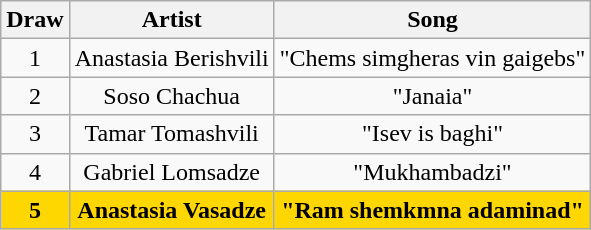<table class="sortable wikitable" style="text-align:center;">
<tr>
<th>Draw</th>
<th>Artist</th>
<th>Song</th>
</tr>
<tr>
<td>1</td>
<td>Anastasia Berishvili</td>
<td>"Chems simgheras vin gaigebs"<br></td>
</tr>
<tr>
<td>2</td>
<td>Soso Chachua</td>
<td>"Janaia"<br></td>
</tr>
<tr>
<td>3</td>
<td>Tamar Tomashvili</td>
<td>"Isev is baghi"<br></td>
</tr>
<tr>
<td>4</td>
<td>Gabriel Lomsadze</td>
<td>"Mukhambadzi"<br></td>
</tr>
<tr>
<td bgcolor="gold"><strong>5</strong></td>
<td bgcolor="gold"><strong>Anastasia Vasadze</strong></td>
<td bgcolor="gold"><strong>"Ram shemkmna adaminad"<br></strong></td>
</tr>
</table>
